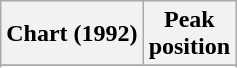<table class="wikitable sortable">
<tr>
<th align="left">Chart (1992)</th>
<th align="center">Peak<br>position</th>
</tr>
<tr>
</tr>
<tr>
</tr>
</table>
